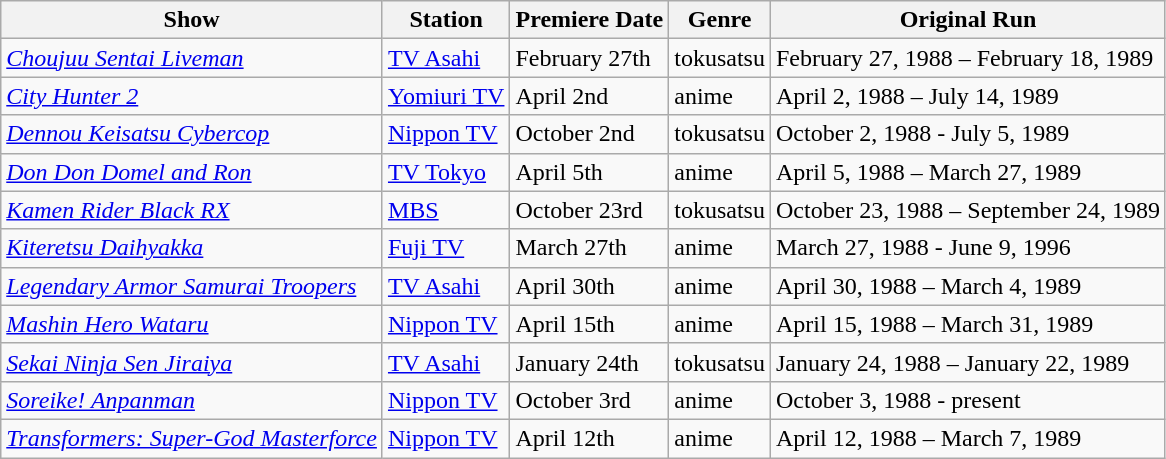<table class="wikitable sortable">
<tr>
<th>Show</th>
<th>Station</th>
<th>Premiere Date</th>
<th>Genre</th>
<th>Original Run</th>
</tr>
<tr>
<td><em><a href='#'>Choujuu Sentai Liveman</a></em></td>
<td><a href='#'>TV Asahi</a></td>
<td>February 27th</td>
<td>tokusatsu</td>
<td>February 27, 1988 – February 18, 1989</td>
</tr>
<tr>
<td><em><a href='#'>City Hunter 2</a></em></td>
<td><a href='#'>Yomiuri TV</a></td>
<td>April 2nd</td>
<td>anime</td>
<td>April 2, 1988 – July 14, 1989</td>
</tr>
<tr>
<td><em><a href='#'>Dennou Keisatsu Cybercop</a></em></td>
<td><a href='#'>Nippon TV</a></td>
<td>October 2nd</td>
<td>tokusatsu</td>
<td>October 2, 1988 - July 5, 1989</td>
</tr>
<tr>
<td><em><a href='#'>Don Don Domel and Ron</a></em></td>
<td><a href='#'>TV Tokyo</a></td>
<td>April 5th</td>
<td>anime</td>
<td>April 5, 1988 – March 27, 1989</td>
</tr>
<tr>
<td><em><a href='#'>Kamen Rider Black RX</a></em></td>
<td><a href='#'>MBS</a></td>
<td>October 23rd</td>
<td>tokusatsu</td>
<td>October 23, 1988 – September 24, 1989</td>
</tr>
<tr>
<td><em><a href='#'>Kiteretsu Daihyakka</a></em></td>
<td><a href='#'>Fuji TV</a></td>
<td>March 27th</td>
<td>anime</td>
<td>March 27, 1988 - June 9, 1996</td>
</tr>
<tr>
<td><em><a href='#'>Legendary Armor Samurai Troopers</a></em></td>
<td><a href='#'>TV Asahi</a></td>
<td>April 30th</td>
<td>anime</td>
<td>April 30, 1988 – March 4, 1989</td>
</tr>
<tr>
<td><em><a href='#'>Mashin Hero Wataru</a></em></td>
<td><a href='#'>Nippon TV</a></td>
<td>April 15th</td>
<td>anime</td>
<td>April 15, 1988 – March 31, 1989</td>
</tr>
<tr>
<td><em><a href='#'>Sekai Ninja Sen Jiraiya</a></em></td>
<td><a href='#'>TV Asahi</a></td>
<td>January 24th</td>
<td>tokusatsu</td>
<td>January 24, 1988 – January 22, 1989</td>
</tr>
<tr>
<td><em><a href='#'>Soreike! Anpanman</a></em></td>
<td><a href='#'>Nippon TV</a></td>
<td>October 3rd</td>
<td>anime</td>
<td>October 3, 1988 - present</td>
</tr>
<tr>
<td><em><a href='#'>Transformers: Super-God Masterforce</a></em></td>
<td><a href='#'>Nippon TV</a></td>
<td>April 12th</td>
<td>anime</td>
<td>April 12, 1988 – March 7, 1989</td>
</tr>
</table>
